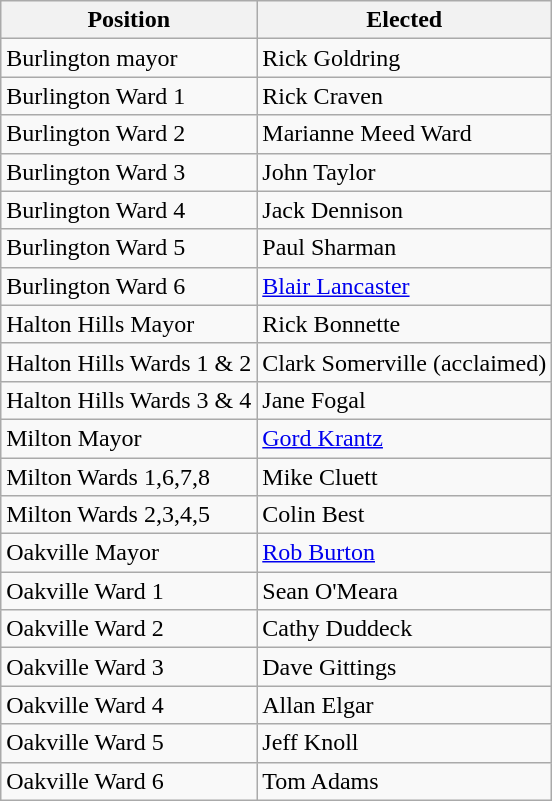<table class="wikitable">
<tr>
<th>Position</th>
<th>Elected</th>
</tr>
<tr>
<td>Burlington mayor</td>
<td>Rick Goldring</td>
</tr>
<tr>
<td>Burlington Ward 1</td>
<td>Rick Craven</td>
</tr>
<tr>
<td>Burlington Ward 2</td>
<td>Marianne Meed Ward</td>
</tr>
<tr>
<td>Burlington Ward 3</td>
<td>John Taylor</td>
</tr>
<tr>
<td>Burlington Ward 4</td>
<td>Jack Dennison</td>
</tr>
<tr>
<td>Burlington Ward 5</td>
<td>Paul Sharman</td>
</tr>
<tr>
<td>Burlington Ward 6</td>
<td><a href='#'>Blair Lancaster</a></td>
</tr>
<tr>
<td>Halton Hills Mayor</td>
<td>Rick Bonnette</td>
</tr>
<tr>
<td>Halton Hills Wards 1 & 2</td>
<td>Clark Somerville (acclaimed)</td>
</tr>
<tr>
<td>Halton Hills Wards 3  & 4</td>
<td>Jane Fogal</td>
</tr>
<tr>
<td>Milton Mayor</td>
<td><a href='#'>Gord Krantz</a></td>
</tr>
<tr>
<td>Milton Wards 1,6,7,8</td>
<td>Mike Cluett</td>
</tr>
<tr>
<td>Milton Wards 2,3,4,5</td>
<td>Colin Best</td>
</tr>
<tr>
<td>Oakville Mayor</td>
<td><a href='#'>Rob Burton</a></td>
</tr>
<tr>
<td>Oakville Ward 1</td>
<td>Sean O'Meara</td>
</tr>
<tr>
<td>Oakville Ward 2</td>
<td>Cathy Duddeck</td>
</tr>
<tr>
<td>Oakville Ward 3</td>
<td>Dave Gittings</td>
</tr>
<tr>
<td>Oakville Ward 4</td>
<td>Allan Elgar</td>
</tr>
<tr>
<td>Oakville Ward 5</td>
<td>Jeff Knoll</td>
</tr>
<tr>
<td>Oakville Ward 6</td>
<td>Tom Adams</td>
</tr>
</table>
